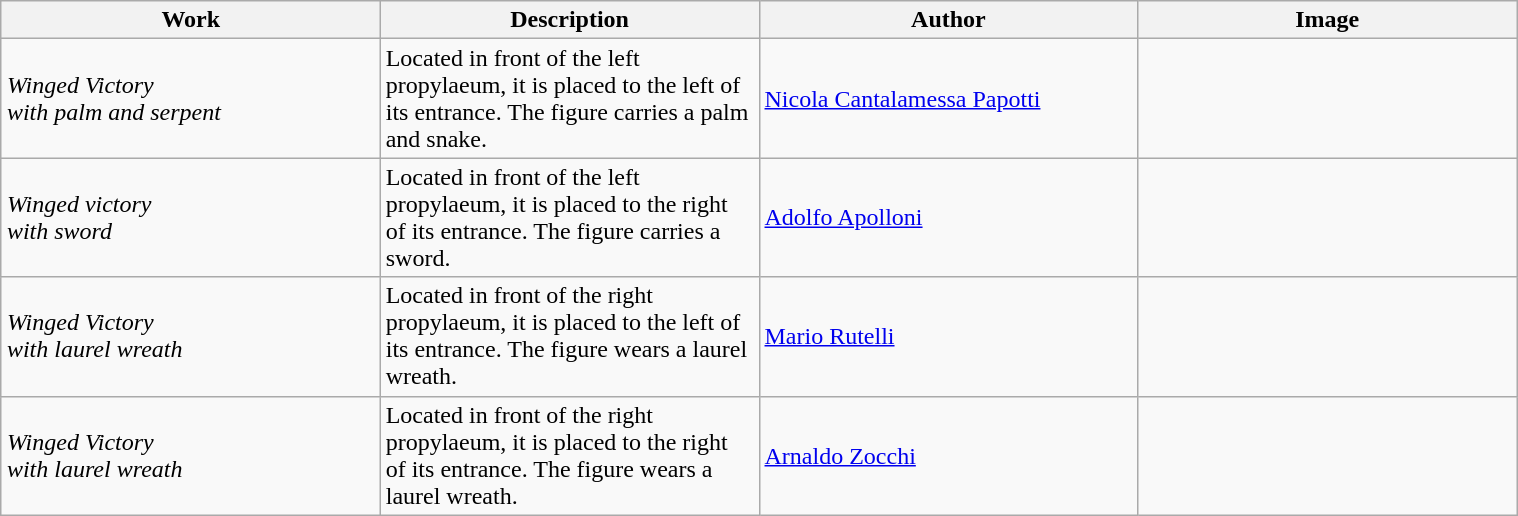<table class="wikitable" style="text-align: center; width:80%; margin-left:auto; margin-right:auto;">
<tr>
<th width=130>Work</th>
<th width=130>Description</th>
<th width=130>Author</th>
<th width=130>Image</th>
</tr>
<tr>
<td align="left"><em>Winged Victory<br>with palm and serpent</em></td>
<td align="left">Located in front of the left propylaeum, it is placed to the left of its entrance. The figure carries a palm and snake.</td>
<td align="left"><a href='#'>Nicola Cantalamessa Papotti</a></td>
<td></td>
</tr>
<tr>
<td align="left"><em>Winged victory<br>with sword</em></td>
<td align="left">Located in front of the left propylaeum, it is placed to the right of its entrance. The figure carries a sword.</td>
<td align="left"><a href='#'>Adolfo Apolloni</a></td>
<td></td>
</tr>
<tr>
<td align="left"><em>Winged Victory<br>with laurel wreath</em></td>
<td align="left">Located in front of the right propylaeum, it is placed to the left of its entrance. The figure wears a laurel wreath.</td>
<td align="left"><a href='#'>Mario Rutelli</a></td>
<td></td>
</tr>
<tr>
<td align="left"><em>Winged Victory<br>with laurel wreath</em></td>
<td align="left">Located in front of the right propylaeum, it is placed to the right of its entrance. The figure wears a laurel wreath.</td>
<td align="left"><a href='#'>Arnaldo Zocchi</a></td>
<td></td>
</tr>
</table>
